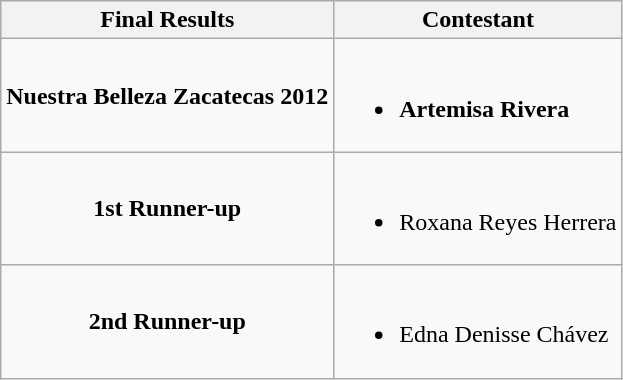<table class="wikitable">
<tr>
<th>Final Results</th>
<th>Contestant</th>
</tr>
<tr>
<td style="text-align:center;"><strong>Nuestra Belleza Zacatecas 2012</strong></td>
<td><br><ul><li><strong>Artemisa Rivera</strong></li></ul></td>
</tr>
<tr>
<td style="text-align:center;"><strong>1st Runner-up</strong></td>
<td><br><ul><li>Roxana Reyes Herrera</li></ul></td>
</tr>
<tr>
<td style="text-align:center;"><strong>2nd Runner-up</strong></td>
<td><br><ul><li>Edna Denisse Chávez</li></ul></td>
</tr>
</table>
